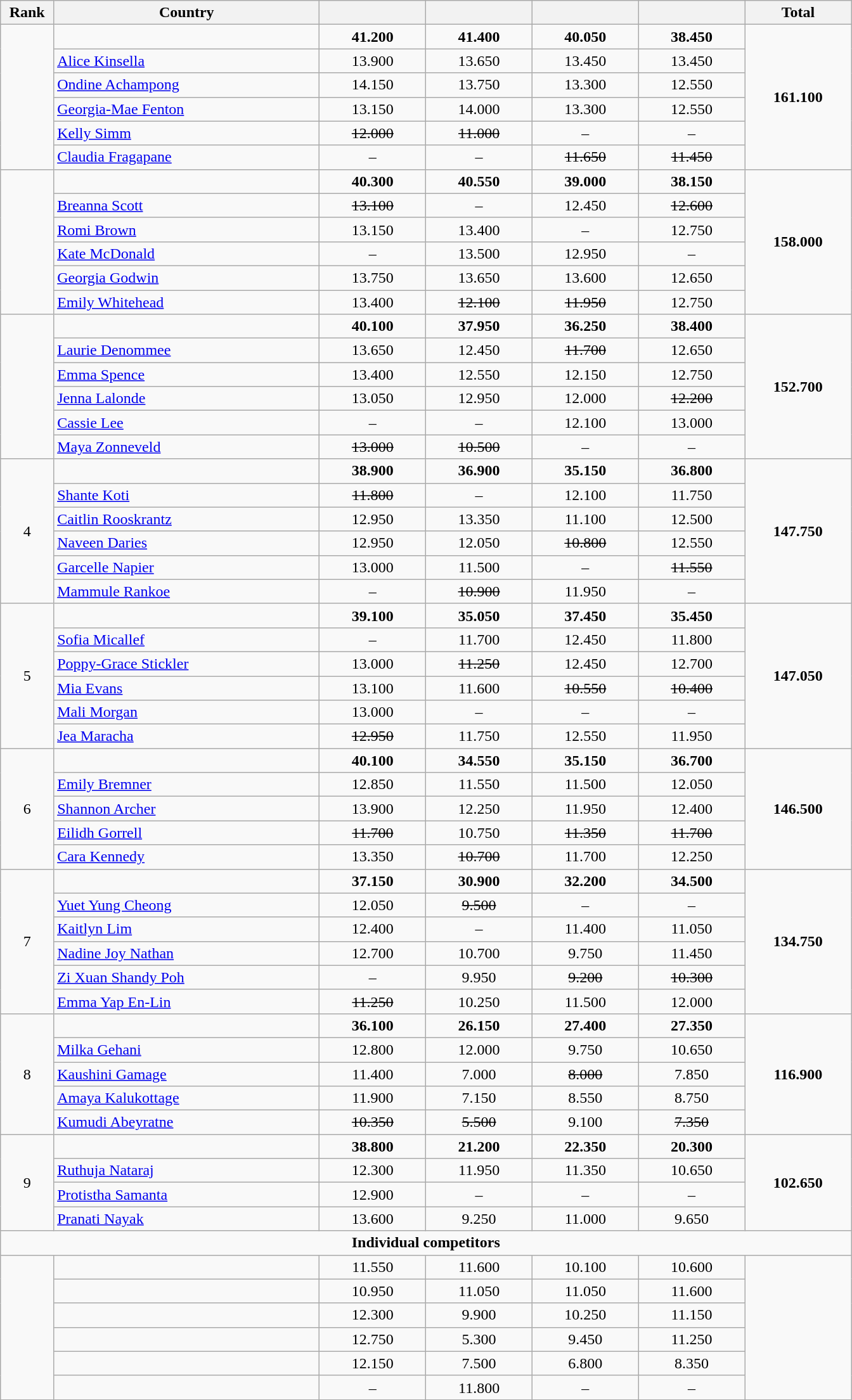<table class="wikitable">
<tr>
<th width="5%">Rank</th>
<th width="25%">Country</th>
<th width="10%"></th>
<th width="10%"></th>
<th width="10%"></th>
<th width="10%"></th>
<th width="10%">Total</th>
</tr>
<tr>
<td rowspan=6 align="center"></td>
<td><strong></strong></td>
<td align="center"><strong>41.200</strong></td>
<td align="center"><strong>41.400</strong></td>
<td align="center"><strong>40.050</strong></td>
<td align="center"><strong>38.450</strong></td>
<td align="center" rowspan=6><strong>161.100</strong></td>
</tr>
<tr>
<td><a href='#'>Alice Kinsella</a></td>
<td align="center">13.900</td>
<td align="center">13.650</td>
<td align="center">13.450</td>
<td align="center">13.450</td>
</tr>
<tr>
<td><a href='#'>Ondine Achampong</a></td>
<td align="center">14.150</td>
<td align="center">13.750</td>
<td align="center">13.300</td>
<td align="center">12.550</td>
</tr>
<tr>
<td><a href='#'>Georgia-Mae Fenton</a></td>
<td align="center">13.150</td>
<td align="center">14.000</td>
<td align="center">13.300</td>
<td align="center">12.550</td>
</tr>
<tr>
<td><a href='#'>Kelly Simm</a></td>
<td align="center"><s>12.000</s></td>
<td align="center"><s>11.000</s></td>
<td align="center">–</td>
<td align="center">–</td>
</tr>
<tr>
<td><a href='#'>Claudia Fragapane</a></td>
<td align="center">–</td>
<td align="center">–</td>
<td align="center"><s>11.650</s></td>
<td align="center"><s>11.450</s></td>
</tr>
<tr>
<td rowspan=6 align="center"></td>
<td><strong></strong></td>
<td align="center"><strong>40.300</strong></td>
<td align="center"><strong>40.550</strong></td>
<td align="center"><strong>39.000</strong></td>
<td align="center"><strong>38.150</strong></td>
<td align="center" rowspan=6><strong>158.000</strong></td>
</tr>
<tr>
<td><a href='#'>Breanna Scott</a></td>
<td align="center"><s>13.100</s></td>
<td align="center">–</td>
<td align="center">12.450</td>
<td align="center"><s>12.600</s></td>
</tr>
<tr>
<td><a href='#'>Romi Brown</a></td>
<td align="center">13.150</td>
<td align="center">13.400</td>
<td align="center">–</td>
<td align="center">12.750</td>
</tr>
<tr>
<td><a href='#'>Kate McDonald</a></td>
<td align="center">–</td>
<td align="center">13.500</td>
<td align="center">12.950</td>
<td align="center">–</td>
</tr>
<tr>
<td><a href='#'>Georgia Godwin</a></td>
<td align="center">13.750</td>
<td align="center">13.650</td>
<td align="center">13.600</td>
<td align="center">12.650</td>
</tr>
<tr>
<td><a href='#'>Emily Whitehead</a></td>
<td align="center">13.400</td>
<td align="center"><s>12.100</s></td>
<td align="center"><s>11.950</s></td>
<td align="center">12.750</td>
</tr>
<tr>
<td rowspan=6 align="center"></td>
<td><strong></strong></td>
<td align="center"><strong>40.100</strong></td>
<td align="center"><strong>37.950</strong></td>
<td align="center"><strong>36.250</strong></td>
<td align="center"><strong>38.400</strong></td>
<td align="center" rowspan=6><strong>152.700</strong></td>
</tr>
<tr>
<td><a href='#'>Laurie Denommee</a></td>
<td align="center">13.650</td>
<td align="center">12.450</td>
<td align="center"><s>11.700</s></td>
<td align="center">12.650</td>
</tr>
<tr>
<td><a href='#'>Emma Spence</a></td>
<td align="center">13.400</td>
<td align="center">12.550</td>
<td align="center">12.150</td>
<td align="center">12.750</td>
</tr>
<tr>
<td><a href='#'>Jenna Lalonde</a></td>
<td align="center">13.050</td>
<td align="center">12.950</td>
<td align="center">12.000</td>
<td align="center"><s>12.200</s></td>
</tr>
<tr>
<td><a href='#'>Cassie Lee</a></td>
<td align="center">–</td>
<td align="center">–</td>
<td align="center">12.100</td>
<td align="center">13.000</td>
</tr>
<tr>
<td><a href='#'>Maya Zonneveld</a></td>
<td align="center"><s>13.000</s></td>
<td align="center"><s>10.500</s></td>
<td align="center">–</td>
<td align="center">–</td>
</tr>
<tr>
<td rowspan=6 align="center">4</td>
<td><strong></strong></td>
<td align="center"><strong>38.900</strong></td>
<td align="center"><strong>36.900</strong></td>
<td align="center"><strong>35.150</strong></td>
<td align="center"><strong>36.800</strong></td>
<td align="center" rowspan=6><strong>147.750</strong></td>
</tr>
<tr>
<td><a href='#'>Shante Koti</a></td>
<td align="center"><s>11.800</s></td>
<td align="center">–</td>
<td align="center">12.100</td>
<td align="center">11.750</td>
</tr>
<tr>
<td><a href='#'>Caitlin Rooskrantz</a></td>
<td align="center">12.950</td>
<td align="center">13.350</td>
<td align="center">11.100</td>
<td align="center">12.500</td>
</tr>
<tr>
<td><a href='#'>Naveen Daries</a></td>
<td align="center">12.950</td>
<td align="center">12.050</td>
<td align="center"><s>10.800</s></td>
<td align="center">12.550</td>
</tr>
<tr>
<td><a href='#'>Garcelle Napier</a></td>
<td align="center">13.000</td>
<td align="center">11.500</td>
<td align="center">–</td>
<td align="center"><s>11.550</s></td>
</tr>
<tr>
<td><a href='#'>Mammule Rankoe</a></td>
<td align="center">–</td>
<td align="center"><s>10.900</s></td>
<td align="center">11.950</td>
<td align="center">–</td>
</tr>
<tr>
<td rowspan=6 align="center">5</td>
<td><strong></strong></td>
<td align="center"><strong>39.100</strong></td>
<td align="center"><strong>35.050</strong></td>
<td align="center"><strong>37.450</strong></td>
<td align="center"><strong>35.450</strong></td>
<td align="center" rowspan=6><strong>147.050</strong></td>
</tr>
<tr>
<td><a href='#'>Sofia Micallef</a></td>
<td align="center">–</td>
<td align="center">11.700</td>
<td align="center">12.450</td>
<td align="center">11.800</td>
</tr>
<tr>
<td><a href='#'>Poppy-Grace Stickler</a></td>
<td align="center">13.000</td>
<td align="center"><s>11.250</s></td>
<td align="center">12.450</td>
<td align="center">12.700</td>
</tr>
<tr>
<td><a href='#'>Mia Evans</a></td>
<td align="center">13.100</td>
<td align="center">11.600</td>
<td align="center"><s>10.550</s></td>
<td align="center"><s>10.400</s></td>
</tr>
<tr>
<td><a href='#'>Mali Morgan</a></td>
<td align="center">13.000</td>
<td align="center">–</td>
<td align="center">–</td>
<td align="center">–</td>
</tr>
<tr>
<td><a href='#'>Jea Maracha</a></td>
<td align="center"><s>12.950</s></td>
<td align="center">11.750</td>
<td align="center">12.550</td>
<td align="center">11.950</td>
</tr>
<tr>
<td rowspan=5 align="center">6</td>
<td><strong></strong></td>
<td align="center"><strong>40.100</strong></td>
<td align="center"><strong>34.550</strong></td>
<td align="center"><strong>35.150</strong></td>
<td align="center"><strong>36.700</strong></td>
<td align="center" rowspan=5><strong>146.500</strong></td>
</tr>
<tr>
<td><a href='#'>Emily Bremner</a></td>
<td align="center">12.850</td>
<td align="center">11.550</td>
<td align="center">11.500</td>
<td align="center">12.050</td>
</tr>
<tr>
<td><a href='#'>Shannon Archer</a></td>
<td align="center">13.900</td>
<td align="center">12.250</td>
<td align="center">11.950</td>
<td align="center">12.400</td>
</tr>
<tr>
<td><a href='#'>Eilidh Gorrell</a></td>
<td align="center"><s>11.700</s></td>
<td align="center">10.750</td>
<td align="center"><s>11.350</s></td>
<td align="center"><s>11.700</s></td>
</tr>
<tr>
<td><a href='#'>Cara Kennedy</a></td>
<td align="center">13.350</td>
<td align="center"><s>10.700</s></td>
<td align="center">11.700</td>
<td align="center">12.250</td>
</tr>
<tr>
<td rowspan=6 align="center">7</td>
<td><strong></strong></td>
<td align="center"><strong>37.150</strong></td>
<td align="center"><strong>30.900</strong></td>
<td align="center"><strong>32.200</strong></td>
<td align="center"><strong>34.500</strong></td>
<td align="center" rowspan=6><strong>134.750</strong></td>
</tr>
<tr>
<td><a href='#'>Yuet Yung Cheong</a></td>
<td align="center">12.050</td>
<td align="center"><s>9.500</s></td>
<td align="center">–</td>
<td align="center">–</td>
</tr>
<tr>
<td><a href='#'>Kaitlyn Lim</a></td>
<td align="center">12.400</td>
<td align="center">–</td>
<td align="center">11.400</td>
<td align="center">11.050</td>
</tr>
<tr>
<td><a href='#'>Nadine Joy Nathan</a></td>
<td align="center">12.700</td>
<td align="center">10.700</td>
<td align="center">9.750</td>
<td align="center">11.450</td>
</tr>
<tr>
<td><a href='#'>Zi Xuan Shandy Poh</a></td>
<td align="center">–</td>
<td align="center">9.950</td>
<td align="center"><s>9.200</s></td>
<td align="center"><s>10.300</s></td>
</tr>
<tr>
<td><a href='#'>Emma Yap En-Lin</a></td>
<td align="center"><s>11.250</s></td>
<td align="center">10.250</td>
<td align="center">11.500</td>
<td align="center">12.000</td>
</tr>
<tr>
<td rowspan=5 align="center">8</td>
<td><strong></strong></td>
<td align="center"><strong>36.100</strong></td>
<td align="center"><strong>26.150</strong></td>
<td align="center"><strong>27.400</strong></td>
<td align="center"><strong>27.350</strong></td>
<td align="center" rowspan=5><strong>116.900</strong></td>
</tr>
<tr>
<td><a href='#'>Milka Gehani</a></td>
<td align="center">12.800</td>
<td align="center">12.000</td>
<td align="center">9.750</td>
<td align="center">10.650</td>
</tr>
<tr>
<td><a href='#'>Kaushini Gamage</a></td>
<td align="center">11.400</td>
<td align="center">7.000</td>
<td align="center"><s>8.000</s></td>
<td align="center">7.850</td>
</tr>
<tr>
<td><a href='#'>Amaya Kalukottage</a></td>
<td align="center">11.900</td>
<td align="center">7.150</td>
<td align="center">8.550</td>
<td align="center">8.750</td>
</tr>
<tr>
<td><a href='#'>Kumudi Abeyratne</a></td>
<td align="center"><s>10.350</s></td>
<td align="center"><s>5.500</s></td>
<td align="center">9.100</td>
<td align="center"><s>7.350</s></td>
</tr>
<tr>
<td rowspan=4 align="center">9</td>
<td><strong></strong></td>
<td align="center"><strong>38.800</strong></td>
<td align="center"><strong>21.200</strong></td>
<td align="center"><strong>22.350</strong></td>
<td align="center"><strong>20.300</strong></td>
<td align="center" rowspan=4><strong>102.650</strong></td>
</tr>
<tr>
<td><a href='#'>Ruthuja Nataraj</a></td>
<td align="center">12.300</td>
<td align="center">11.950</td>
<td align="center">11.350</td>
<td align="center">10.650</td>
</tr>
<tr>
<td><a href='#'>Protistha Samanta</a></td>
<td align="center">12.900</td>
<td align="center">–</td>
<td align="center">–</td>
<td align="center">–</td>
</tr>
<tr>
<td><a href='#'>Pranati Nayak</a></td>
<td align="center">13.600</td>
<td align="center">9.250</td>
<td align="center">11.000</td>
<td align="center">9.650</td>
</tr>
<tr>
<td colspan="7" align="center"><strong>Individual competitors</strong></td>
</tr>
<tr>
<td rowspan=6></td>
<td></td>
<td align="center">11.550</td>
<td align="center">11.600</td>
<td align="center">10.100</td>
<td align="center">10.600</td>
</tr>
<tr>
<td></td>
<td align="center">10.950</td>
<td align="center">11.050</td>
<td align="center">11.050</td>
<td align="center">11.600</td>
</tr>
<tr>
<td></td>
<td align="center">12.300</td>
<td align="center">9.900</td>
<td align="center">10.250</td>
<td align="center">11.150</td>
</tr>
<tr>
<td></td>
<td align="center">12.750</td>
<td align="center">5.300</td>
<td align="center">9.450</td>
<td align="center">11.250</td>
</tr>
<tr>
<td></td>
<td align="center">12.150</td>
<td align="center">7.500</td>
<td align="center">6.800</td>
<td align="center">8.350</td>
</tr>
<tr>
<td></td>
<td align="center">–</td>
<td align="center">11.800</td>
<td align="center">–</td>
<td align="center">–</td>
</tr>
</table>
